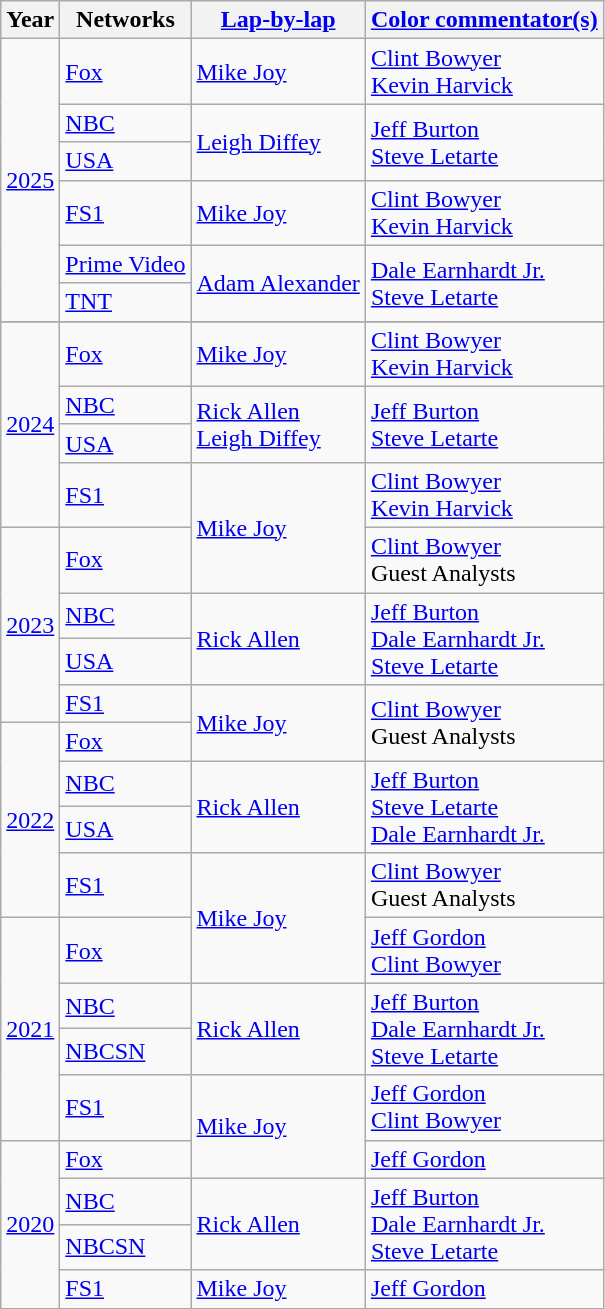<table class=wikitable>
<tr>
<th>Year</th>
<th>Networks</th>
<th><a href='#'>Lap-by-lap</a></th>
<th><a href='#'>Color commentator(s)</a></th>
</tr>
<tr>
<td rowspan="6" nowrap=""><a href='#'>2025</a></td>
<td><a href='#'>Fox</a></td>
<td><a href='#'>Mike Joy</a></td>
<td><a href='#'>Clint Bowyer</a><br><a href='#'>Kevin Harvick</a></td>
</tr>
<tr>
<td><a href='#'>NBC</a></td>
<td rowspan=2><a href='#'>Leigh Diffey</a></td>
<td rowspan=2><a href='#'>Jeff Burton</a><br><a href='#'>Steve Letarte</a></td>
</tr>
<tr>
<td><a href='#'>USA</a></td>
</tr>
<tr>
<td><a href='#'>FS1</a></td>
<td><a href='#'>Mike Joy</a></td>
<td><a href='#'>Clint Bowyer</a><br><a href='#'>Kevin Harvick</a></td>
</tr>
<tr>
<td><a href='#'>Prime Video</a></td>
<td rowspan=2><a href='#'>Adam Alexander</a></td>
<td rowspan=2><a href='#'>Dale Earnhardt Jr.</a><br><a href='#'>Steve Letarte</a></td>
</tr>
<tr>
<td><a href='#'>TNT</a></td>
</tr>
<tr>
</tr>
<tr>
<td rowspan="4" nowrap=""><a href='#'>2024</a></td>
<td><a href='#'>Fox</a></td>
<td><a href='#'>Mike Joy</a></td>
<td><a href='#'>Clint Bowyer</a><br><a href='#'>Kevin Harvick</a></td>
</tr>
<tr>
<td><a href='#'>NBC</a></td>
<td rowspan=2><a href='#'>Rick Allen</a><br><a href='#'>Leigh Diffey</a></td>
<td rowspan=2><a href='#'>Jeff Burton</a><br><a href='#'>Steve Letarte</a></td>
</tr>
<tr>
<td><a href='#'>USA</a></td>
</tr>
<tr>
<td><a href='#'>FS1</a></td>
<td rowspan=2><a href='#'>Mike Joy</a></td>
<td><a href='#'>Clint Bowyer</a><br><a href='#'>Kevin Harvick</a></td>
</tr>
<tr>
<td rowspan="4" nowrap=""><a href='#'>2023</a></td>
<td><a href='#'>Fox</a></td>
<td><a href='#'>Clint Bowyer</a><br>Guest Analysts</td>
</tr>
<tr>
<td><a href='#'>NBC</a></td>
<td rowspan=2><a href='#'>Rick Allen</a></td>
<td rowspan=2><a href='#'>Jeff Burton</a><br><a href='#'>Dale Earnhardt Jr.</a><br><a href='#'>Steve Letarte</a></td>
</tr>
<tr>
<td><a href='#'>USA</a></td>
</tr>
<tr>
<td><a href='#'>FS1</a></td>
<td rowspan=2><a href='#'>Mike Joy</a></td>
<td rowspan=2><a href='#'>Clint Bowyer</a><br>Guest Analysts</td>
</tr>
<tr>
<td rowspan="4" nowrap=""><a href='#'>2022</a></td>
<td><a href='#'>Fox</a></td>
</tr>
<tr>
<td><a href='#'>NBC</a></td>
<td rowspan=2><a href='#'>Rick Allen</a></td>
<td rowspan=2><a href='#'>Jeff Burton</a><br><a href='#'>Steve Letarte</a><br><a href='#'>Dale Earnhardt Jr.</a></td>
</tr>
<tr>
<td><a href='#'>USA</a></td>
</tr>
<tr>
<td><a href='#'>FS1</a></td>
<td rowspan=2><a href='#'>Mike Joy</a></td>
<td><a href='#'>Clint Bowyer</a><br>Guest Analysts</td>
</tr>
<tr>
<td rowspan="4" nowrap=""><a href='#'>2021</a></td>
<td><a href='#'>Fox</a></td>
<td><a href='#'>Jeff Gordon</a><br><a href='#'>Clint Bowyer</a></td>
</tr>
<tr>
<td><a href='#'>NBC</a></td>
<td rowspan=2><a href='#'>Rick Allen</a></td>
<td rowspan=2><a href='#'>Jeff Burton</a><br><a href='#'>Dale Earnhardt Jr.</a><br><a href='#'>Steve Letarte</a></td>
</tr>
<tr>
<td><a href='#'>NBCSN</a></td>
</tr>
<tr>
<td><a href='#'>FS1</a></td>
<td rowspan=2><a href='#'>Mike Joy</a></td>
<td><a href='#'>Jeff Gordon</a><br><a href='#'>Clint Bowyer</a></td>
</tr>
<tr>
<td rowspan="4" nowrap=""><a href='#'>2020</a></td>
<td><a href='#'>Fox</a></td>
<td><a href='#'>Jeff Gordon</a></td>
</tr>
<tr>
<td><a href='#'>NBC</a></td>
<td rowspan=2><a href='#'>Rick Allen</a></td>
<td rowspan=2><a href='#'>Jeff Burton</a><br><a href='#'>Dale Earnhardt Jr.</a><br><a href='#'>Steve Letarte</a></td>
</tr>
<tr>
<td><a href='#'>NBCSN</a></td>
</tr>
<tr>
<td><a href='#'>FS1</a></td>
<td><a href='#'>Mike Joy</a></td>
<td><a href='#'>Jeff Gordon</a></td>
</tr>
</table>
